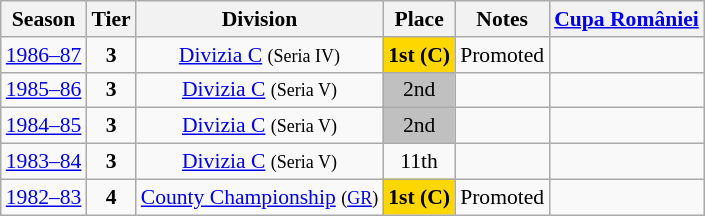<table class="wikitable" style="text-align:center; font-size:90%">
<tr>
<th>Season</th>
<th>Tier</th>
<th>Division</th>
<th>Place</th>
<th>Notes</th>
<th><a href='#'>Cupa României</a></th>
</tr>
<tr>
<td><a href='#'>1986–87</a></td>
<td><strong>3</strong></td>
<td><a href='#'>Divizia C</a> <small>(Seria IV)</small></td>
<td align=center bgcolor=gold><strong>1st (C)</strong></td>
<td>Promoted</td>
<td></td>
</tr>
<tr>
<td><a href='#'>1985–86</a></td>
<td><strong>3</strong></td>
<td><a href='#'>Divizia C</a> <small>(Seria V)</small></td>
<td align=center bgcolor=silver>2nd</td>
<td></td>
<td></td>
</tr>
<tr>
<td><a href='#'>1984–85</a></td>
<td><strong>3</strong></td>
<td><a href='#'>Divizia C</a> <small>(Seria V)</small></td>
<td align=center bgcolor=silver>2nd</td>
<td></td>
<td></td>
</tr>
<tr>
<td><a href='#'>1983–84</a></td>
<td><strong>3</strong></td>
<td><a href='#'>Divizia C</a> <small>(Seria V)</small></td>
<td>11th</td>
<td></td>
<td></td>
</tr>
<tr>
<td><a href='#'>1982–83</a></td>
<td><strong>4</strong></td>
<td><a href='#'>County Championship</a> <small>(<a href='#'>GR</a>)</small></td>
<td align=center bgcolor=gold><strong>1st (C)</strong></td>
<td>Promoted</td>
<td></td>
</tr>
</table>
